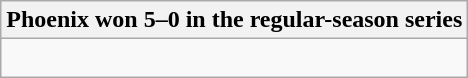<table class="wikitable collapsible collapsed">
<tr>
<th>Phoenix won 5–0 in the regular-season series</th>
</tr>
<tr>
<td><br>



</td>
</tr>
</table>
